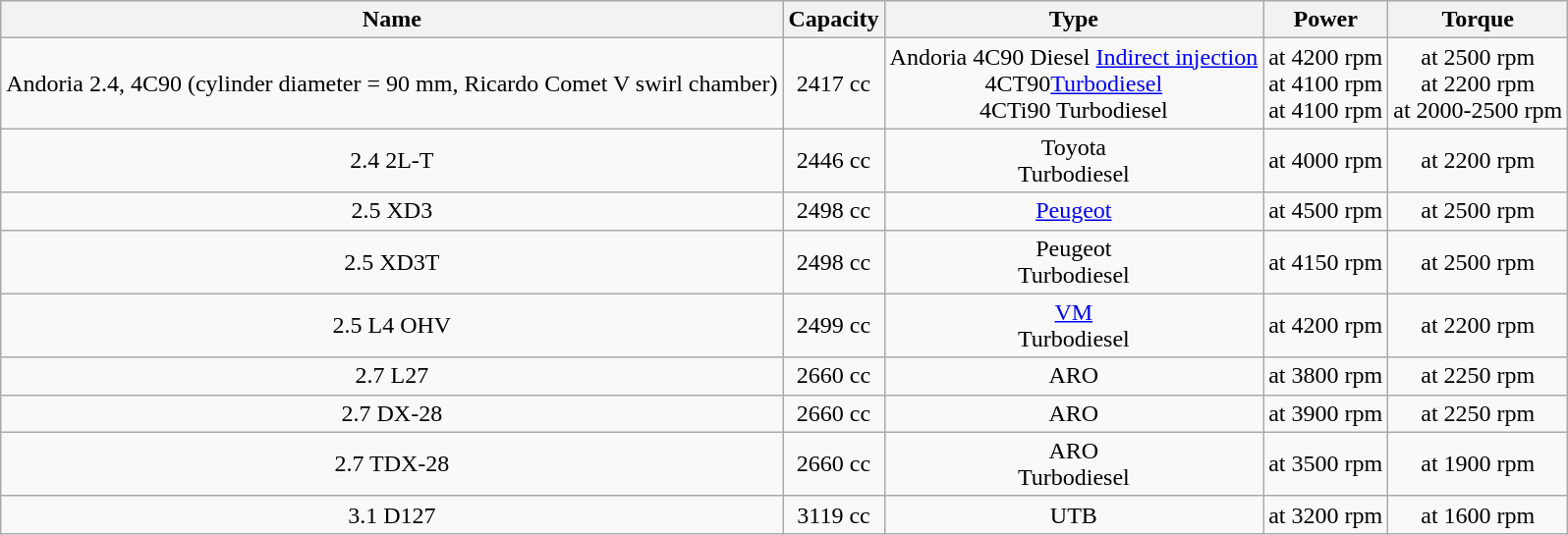<table class="wikitable" style="text-align: center; font-size: 100%;">
<tr style="background:#DCDCDC" align="center" valign="middle">
<th>Name</th>
<th>Capacity</th>
<th>Type</th>
<th>Power</th>
<th>Torque</th>
</tr>
<tr>
<td>Andoria 2.4, 4C90 (cylinder diameter = 90 mm, Ricardo Comet V swirl chamber)</td>
<td>2417 cc</td>
<td>Andoria 4C90 Diesel <a href='#'>Indirect injection</a><br>4CT90<a href='#'>Turbodiesel</a><br>4CTi90 Turbodiesel</td>
<td> at 4200 rpm<br> at 4100 rpm<br> at 4100 rpm</td>
<td> at 2500 rpm<br> at 2200 rpm<br> at 2000-2500 rpm</td>
</tr>
<tr>
<td>2.4 2L-T</td>
<td>2446 cc</td>
<td>Toyota<br>Turbodiesel</td>
<td> at 4000 rpm</td>
<td> at 2200 rpm</td>
</tr>
<tr>
<td>2.5 XD3</td>
<td>2498 cc</td>
<td><a href='#'>Peugeot</a></td>
<td> at 4500 rpm</td>
<td> at 2500 rpm</td>
</tr>
<tr>
<td>2.5 XD3T</td>
<td>2498 cc</td>
<td>Peugeot<br>Turbodiesel</td>
<td> at 4150 rpm</td>
<td> at 2500 rpm</td>
</tr>
<tr>
<td>2.5 L4 OHV</td>
<td>2499 cc</td>
<td><a href='#'>VM</a><br>Turbodiesel</td>
<td> at 4200 rpm</td>
<td> at 2200 rpm</td>
</tr>
<tr>
<td>2.7 L27</td>
<td>2660 cc</td>
<td>ARO</td>
<td> at 3800 rpm</td>
<td> at 2250 rpm</td>
</tr>
<tr>
<td>2.7 DX-28</td>
<td>2660 cc</td>
<td>ARO</td>
<td> at 3900 rpm</td>
<td> at 2250 rpm</td>
</tr>
<tr>
<td>2.7 TDX-28</td>
<td>2660 cc</td>
<td>ARO<br>Turbodiesel</td>
<td> at 3500 rpm</td>
<td> at 1900 rpm</td>
</tr>
<tr>
<td>3.1 D127</td>
<td>3119 cc</td>
<td>UTB</td>
<td> at 3200 rpm</td>
<td> at 1600 rpm</td>
</tr>
</table>
